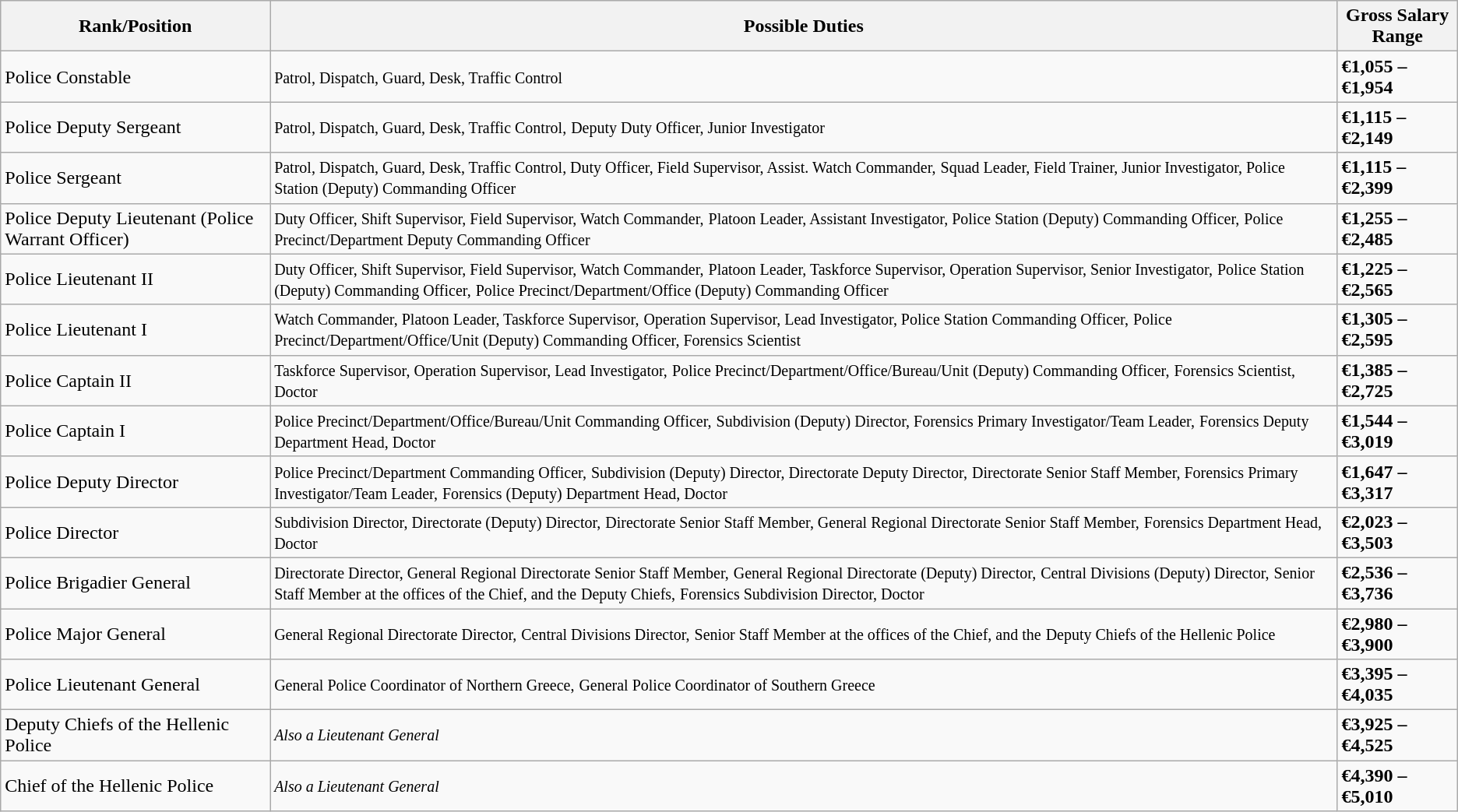<table class="wikitable defaultcenter">
<tr>
<th>Rank/Position</th>
<th>Possible Duties</th>
<th>Gross                                      Salary Range</th>
</tr>
<tr>
<td>Police Constable</td>
<td><small>Patrol, Dispatch, Guard, Desk, Traffic Control</small></td>
<td><strong>€1,055 – €1,954</strong></td>
</tr>
<tr>
<td>Police Deputy Sergeant</td>
<td><small>Patrol, Dispatch, Guard, Desk, Traffic Control,</small> <small>Deputy Duty Officer, Junior Investigator</small></td>
<td><strong>€1,115 – €2,149</strong></td>
</tr>
<tr>
<td>Police Sergeant</td>
<td><small>Patrol, Dispatch, Guard, Desk, Traffic Control, Duty Officer</small><small>, Field Supervisor, Assist. Watch Commander,</small> <small>Squad Leader, Field Trainer, Junior Investigator, Police Station (Deputy) Commanding Officer</small></td>
<td><strong>€1,115 – €2,399</strong></td>
</tr>
<tr>
<td>Police Deputy Lieutenant (Police Warrant Officer)</td>
<td><small>Duty Officer, Shift Supervisor, Field Supervisor, Watch Commander,</small> <small>Platoon Leader, Assistant Investigator, Police Station (Deputy) Commanding Officer,</small> <small>Police Precinct/Department Deputy Commanding Officer</small></td>
<td><strong>€1,255 – €2,485</strong></td>
</tr>
<tr>
<td>Police Lieutenant II</td>
<td><small>Duty Officer, Shift Supervisor, Field Supervisor, Watch Commander,</small> <small>Platoon Leader, Taskforce Supervisor, Operation Supervisor, Senior Investigator,</small> <small>Police Station (Deputy) Commanding Officer,</small> <small>Police Precinct/Department/Office (Deputy) Commanding Officer</small></td>
<td><strong>€1,225 – €2,565</strong></td>
</tr>
<tr>
<td>Police Lieutenant I</td>
<td><small>Watch Commander, Platoon Leader, Taskforce Supervisor,</small> <small>Operation Supervisor, Lead Investigator, Police Station Commanding Officer,</small> <small>Police Precinct/Department/Office/Unit (Deputy) Commanding Officer, Forensics Scientist</small></td>
<td><strong>€1,305 – €2,595</strong></td>
</tr>
<tr>
<td>Police Captain II</td>
<td><small>Taskforce Supervisor, Operation Supervisor, Lead Investigator,</small> <small>Police Precinct/Department/Office/Bureau/Unit (Deputy) Commanding Officer,</small> <small>Forensics Scientist, Doctor</small></td>
<td><strong>€1,385 – €2,725</strong></td>
</tr>
<tr>
<td>Police Captain I</td>
<td><small>Police Precinct/Department/Office/Bureau/Unit Commanding Officer,</small> <small>Subdivision (Deputy) Director, Forensics Primary Investigator/Team Leader,</small> <small>Forensics Deputy Department Head, Doctor</small></td>
<td><strong>€1,544 – €3,019</strong></td>
</tr>
<tr>
<td>Police Deputy Director</td>
<td><small>Police Precinct/Department Commanding Officer,</small> <small>Subdivision (Deputy) Director, Directorate Deputy Director,</small> <small>Directorate Senior Staff Member, Forensics Primary Investigator/Team Leader,</small> <small>Forensics (Deputy) Department Head, Doctor</small></td>
<td><strong>€1,647 – €3,317</strong></td>
</tr>
<tr>
<td>Police Director</td>
<td><small>Subdivision Director, Directorate (Deputy) Director,</small> <small>Directorate Senior Staff Member, General Regional Directorate Senior Staff Member,</small> <small>Forensics Department Head, Doctor</small></td>
<td><strong>€2,023 – €3,503</strong></td>
</tr>
<tr>
<td>Police Brigadier General</td>
<td><small>Directorate Director, General Regional Directorate Senior Staff Member,</small> <small>General Regional Directorate (Deputy) Director,</small> <small>Central Divisions (Deputy) Director,</small> <small>Senior Staff Member at the offices of the Chief, and the</small> <small>Deputy Chiefs,</small> <small>Forensics Subdivision Director, Doctor</small></td>
<td><strong>€2,536 – €3,736</strong></td>
</tr>
<tr>
<td>Police Major General</td>
<td><small>General Regional Directorate Director,</small> <small>Central Divisions Director,</small> <small>Senior Staff Member at the offices of the Chief, and the</small> <small>Deputy Chiefs of the Hellenic Police</small></td>
<td><strong>€2,980 – €3,900</strong></td>
</tr>
<tr>
<td>Police Lieutenant General</td>
<td><small>General Police Coordinator of Northern Greece,</small> <small>General Police Coordinator of Southern Greece</small></td>
<td><strong>€3,395 – €4,035</strong></td>
</tr>
<tr>
<td>Deputy Chiefs of the Hellenic Police</td>
<td><em><small>Also a Lieutenant General</small></em></td>
<td><strong>€3,925 – €4,525</strong></td>
</tr>
<tr>
<td>Chief of the Hellenic Police</td>
<td><em><small>Also a Lieutenant General</small></em></td>
<td><strong>€4,390 – €5,010</strong></td>
</tr>
</table>
